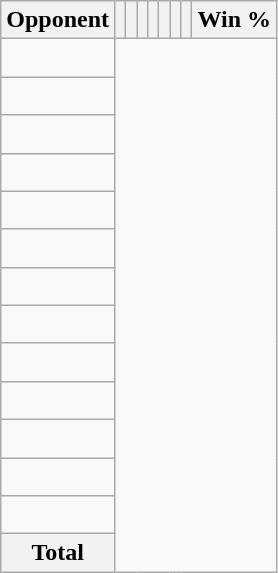<table class="wikitable sortable collapsible collapsed" style="text-align: center;">
<tr>
<th>Opponent</th>
<th></th>
<th></th>
<th></th>
<th></th>
<th></th>
<th></th>
<th></th>
<th>Win %</th>
</tr>
<tr>
<td align="left"><br></td>
</tr>
<tr>
<td align="left"><br></td>
</tr>
<tr>
<td align="left"><br></td>
</tr>
<tr>
<td align="left"><br></td>
</tr>
<tr>
<td align="left"><br></td>
</tr>
<tr>
<td align="left"><br></td>
</tr>
<tr>
<td align="left"><br></td>
</tr>
<tr>
<td align="left"><br></td>
</tr>
<tr>
<td align="left"><br></td>
</tr>
<tr>
<td align="left"><br></td>
</tr>
<tr>
<td align="left"><br></td>
</tr>
<tr>
<td align="left"><br></td>
</tr>
<tr>
<td align="left"><br></td>
</tr>
<tr class="sortbottom">
<th>Total<br></th>
</tr>
</table>
